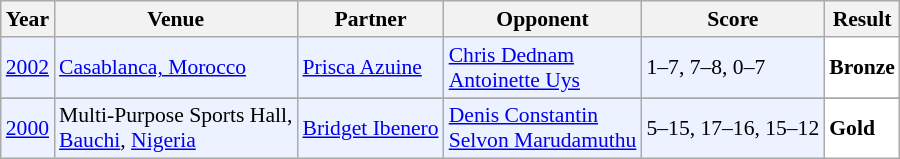<table class="sortable wikitable" style="font-size: 90%;">
<tr>
<th>Year</th>
<th>Venue</th>
<th>Partner</th>
<th>Opponent</th>
<th>Score</th>
<th>Result</th>
</tr>
<tr style="background:#ECF2FF">
<td align="center"><a href='#'>2002</a></td>
<td align="left"><a href='#'>Casablanca, Morocco</a></td>
<td align="left"> <a href='#'>Prisca Azuine</a></td>
<td align="left"> <a href='#'>Chris Dednam</a> <br>  <a href='#'>Antoinette Uys</a></td>
<td align="left">1–7, 7–8, 0–7</td>
<td style="text-align:left; background:white"> <strong>Bronze</strong></td>
</tr>
<tr>
</tr>
<tr style="background:#ECF2FF">
<td align="center"><a href='#'>2000</a></td>
<td align="left">Multi-Purpose Sports Hall,<br><a href='#'>Bauchi</a>, <a href='#'>Nigeria</a></td>
<td align="left"> <a href='#'>Bridget Ibenero</a></td>
<td align="left"> <a href='#'>Denis Constantin</a> <br>  <a href='#'>Selvon Marudamuthu</a></td>
<td align="left">5–15, 17–16, 15–12</td>
<td style="text-align:left; background:white"> <strong>Gold</strong></td>
</tr>
</table>
